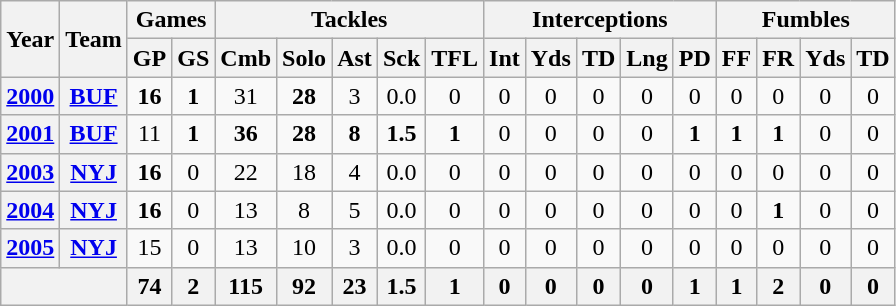<table class="wikitable" style="text-align:center">
<tr>
<th rowspan="2">Year</th>
<th rowspan="2">Team</th>
<th colspan="2">Games</th>
<th colspan="5">Tackles</th>
<th colspan="5">Interceptions</th>
<th colspan="4">Fumbles</th>
</tr>
<tr>
<th>GP</th>
<th>GS</th>
<th>Cmb</th>
<th>Solo</th>
<th>Ast</th>
<th>Sck</th>
<th>TFL</th>
<th>Int</th>
<th>Yds</th>
<th>TD</th>
<th>Lng</th>
<th>PD</th>
<th>FF</th>
<th>FR</th>
<th>Yds</th>
<th>TD</th>
</tr>
<tr>
<th><a href='#'>2000</a></th>
<th><a href='#'>BUF</a></th>
<td><strong>16</strong></td>
<td><strong>1</strong></td>
<td>31</td>
<td><strong>28</strong></td>
<td>3</td>
<td>0.0</td>
<td>0</td>
<td>0</td>
<td>0</td>
<td>0</td>
<td>0</td>
<td>0</td>
<td>0</td>
<td>0</td>
<td>0</td>
<td>0</td>
</tr>
<tr>
<th><a href='#'>2001</a></th>
<th><a href='#'>BUF</a></th>
<td>11</td>
<td><strong>1</strong></td>
<td><strong>36</strong></td>
<td><strong>28</strong></td>
<td><strong>8</strong></td>
<td><strong>1.5</strong></td>
<td><strong>1</strong></td>
<td>0</td>
<td>0</td>
<td>0</td>
<td>0</td>
<td><strong>1</strong></td>
<td><strong>1</strong></td>
<td><strong>1</strong></td>
<td>0</td>
<td>0</td>
</tr>
<tr>
<th><a href='#'>2003</a></th>
<th><a href='#'>NYJ</a></th>
<td><strong>16</strong></td>
<td>0</td>
<td>22</td>
<td>18</td>
<td>4</td>
<td>0.0</td>
<td>0</td>
<td>0</td>
<td>0</td>
<td>0</td>
<td>0</td>
<td>0</td>
<td>0</td>
<td>0</td>
<td>0</td>
<td>0</td>
</tr>
<tr>
<th><a href='#'>2004</a></th>
<th><a href='#'>NYJ</a></th>
<td><strong>16</strong></td>
<td>0</td>
<td>13</td>
<td>8</td>
<td>5</td>
<td>0.0</td>
<td>0</td>
<td>0</td>
<td>0</td>
<td>0</td>
<td>0</td>
<td>0</td>
<td>0</td>
<td><strong>1</strong></td>
<td>0</td>
<td>0</td>
</tr>
<tr>
<th><a href='#'>2005</a></th>
<th><a href='#'>NYJ</a></th>
<td>15</td>
<td>0</td>
<td>13</td>
<td>10</td>
<td>3</td>
<td>0.0</td>
<td>0</td>
<td>0</td>
<td>0</td>
<td>0</td>
<td>0</td>
<td>0</td>
<td>0</td>
<td>0</td>
<td>0</td>
<td>0</td>
</tr>
<tr>
<th colspan="2"></th>
<th>74</th>
<th>2</th>
<th>115</th>
<th>92</th>
<th>23</th>
<th>1.5</th>
<th>1</th>
<th>0</th>
<th>0</th>
<th>0</th>
<th>0</th>
<th>1</th>
<th>1</th>
<th>2</th>
<th>0</th>
<th>0</th>
</tr>
</table>
